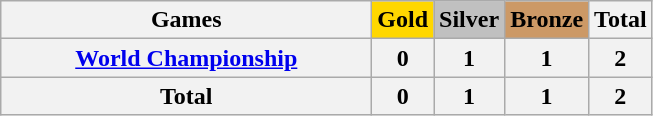<table class="wikitable sortable plainrowheaders" border="1" style="text-align:center;">
<tr>
<th scope="col" style="width:15em;">Games</th>
<th scope="col" style="background-color:gold; font-weight:bold;">Gold</th>
<th scope="col" style="background-color:silver; font-weight:bold;">Silver</th>
<th scope="col" style="background-color:#cc9966; font-weight:bold;">Bronze</th>
<th scope="col">Total</th>
</tr>
<tr>
<th align="center"><a href='#'>World Championship</a></th>
<th>0</th>
<th>1</th>
<th>1</th>
<th><strong>2</strong></th>
</tr>
<tr>
<th align="center">Total</th>
<th>0</th>
<th>1</th>
<th>1</th>
<th><strong>2</strong></th>
</tr>
</table>
